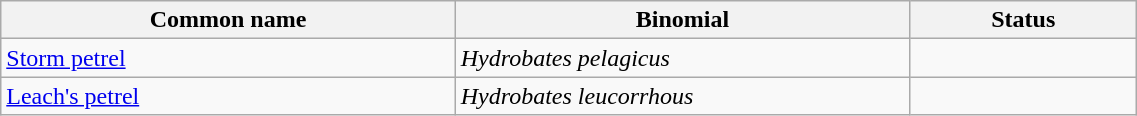<table style="width:60%;" class="wikitable">
<tr>
<th width=40%>Common name</th>
<th width=40%>Binomial</th>
<th width=20%>Status</th>
</tr>
<tr>
<td><a href='#'>Storm petrel</a></td>
<td><em>Hydrobates pelagicus</em></td>
<td></td>
</tr>
<tr>
<td><a href='#'>Leach's petrel</a></td>
<td><em>Hydrobates leucorrhous</em></td>
<td></td>
</tr>
</table>
